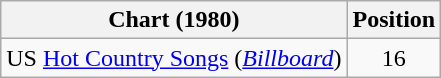<table class="wikitable sortable">
<tr>
<th scope="col">Chart (1980)</th>
<th scope="col">Position</th>
</tr>
<tr>
<td>US <a href='#'>Hot Country Songs</a> (<em><a href='#'>Billboard</a></em>)</td>
<td align="center">16</td>
</tr>
</table>
